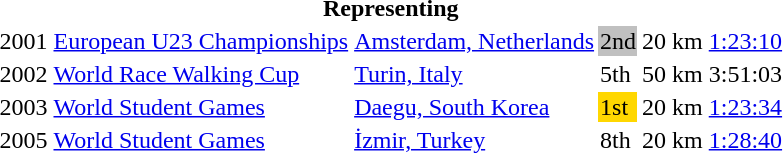<table>
<tr>
<th colspan="6">Representing </th>
</tr>
<tr>
<td>2001</td>
<td><a href='#'>European U23 Championships</a></td>
<td><a href='#'>Amsterdam, Netherlands</a></td>
<td bgcolor="silver">2nd</td>
<td>20 km</td>
<td><a href='#'>1:23:10</a></td>
</tr>
<tr>
<td>2002</td>
<td><a href='#'>World Race Walking Cup</a></td>
<td><a href='#'>Turin, Italy</a></td>
<td>5th</td>
<td>50 km</td>
<td>3:51:03</td>
</tr>
<tr>
<td>2003</td>
<td><a href='#'>World Student Games</a></td>
<td><a href='#'>Daegu, South Korea</a></td>
<td bgcolor="gold">1st</td>
<td>20 km</td>
<td><a href='#'>1:23:34</a></td>
</tr>
<tr>
<td>2005</td>
<td><a href='#'>World Student Games</a></td>
<td><a href='#'>İzmir, Turkey</a></td>
<td>8th</td>
<td>20 km</td>
<td><a href='#'>1:28:40</a></td>
</tr>
</table>
